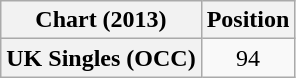<table class="wikitable plainrowheaders" style="text-align:center;">
<tr>
<th>Chart (2013)</th>
<th>Position</th>
</tr>
<tr>
<th scope="row">UK Singles (OCC)</th>
<td style="text-align:center;">94</td>
</tr>
</table>
